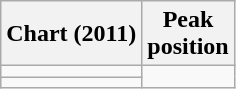<table class="wikitable sortable">
<tr>
<th>Chart (2011)</th>
<th>Peak<br>position</th>
</tr>
<tr>
<td></td>
</tr>
<tr>
<td></td>
</tr>
</table>
